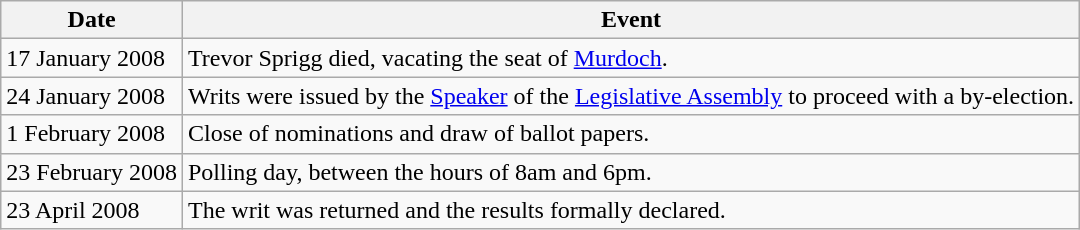<table class="wikitable">
<tr>
<th>Date</th>
<th>Event</th>
</tr>
<tr>
<td>17 January 2008</td>
<td>Trevor Sprigg died, vacating the seat of <a href='#'>Murdoch</a>.</td>
</tr>
<tr>
<td>24 January 2008</td>
<td>Writs were issued by the <a href='#'>Speaker</a> of the <a href='#'>Legislative Assembly</a> to proceed with a by-election.</td>
</tr>
<tr>
<td>1 February 2008</td>
<td>Close of nominations and draw of ballot papers.</td>
</tr>
<tr>
<td>23 February 2008</td>
<td>Polling day, between the hours of 8am and 6pm.</td>
</tr>
<tr>
<td>23 April 2008</td>
<td>The writ was returned and the results formally declared.</td>
</tr>
</table>
